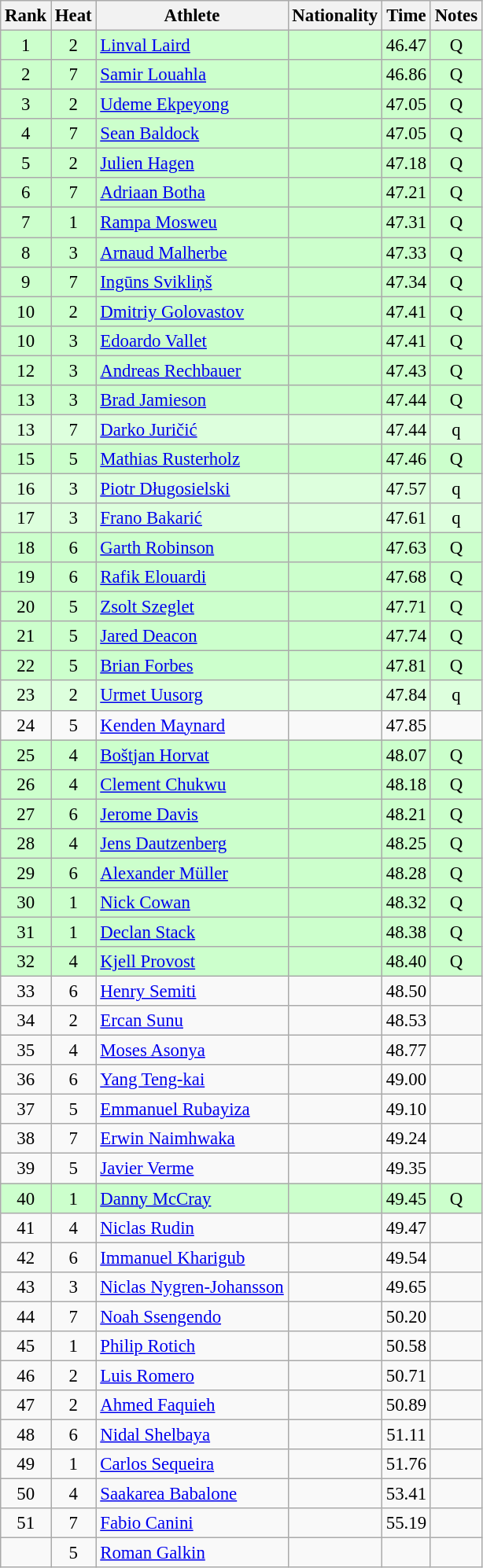<table class="wikitable sortable" style="text-align:center;font-size:95%">
<tr>
<th>Rank</th>
<th>Heat</th>
<th>Athlete</th>
<th>Nationality</th>
<th>Time</th>
<th>Notes</th>
</tr>
<tr bgcolor=ccffcc>
<td>1</td>
<td>2</td>
<td align="left"><a href='#'>Linval Laird</a></td>
<td align=left></td>
<td>46.47</td>
<td>Q</td>
</tr>
<tr bgcolor=ccffcc>
<td>2</td>
<td>7</td>
<td align="left"><a href='#'>Samir Louahla</a></td>
<td align=left></td>
<td>46.86</td>
<td>Q</td>
</tr>
<tr bgcolor=ccffcc>
<td>3</td>
<td>2</td>
<td align="left"><a href='#'>Udeme Ekpeyong</a></td>
<td align=left></td>
<td>47.05</td>
<td>Q</td>
</tr>
<tr bgcolor=ccffcc>
<td>4</td>
<td>7</td>
<td align="left"><a href='#'>Sean Baldock</a></td>
<td align=left></td>
<td>47.05</td>
<td>Q</td>
</tr>
<tr bgcolor=ccffcc>
<td>5</td>
<td>2</td>
<td align="left"><a href='#'>Julien Hagen</a></td>
<td align=left></td>
<td>47.18</td>
<td>Q</td>
</tr>
<tr bgcolor=ccffcc>
<td>6</td>
<td>7</td>
<td align="left"><a href='#'>Adriaan Botha</a></td>
<td align=left></td>
<td>47.21</td>
<td>Q</td>
</tr>
<tr bgcolor=ccffcc>
<td>7</td>
<td>1</td>
<td align="left"><a href='#'>Rampa Mosweu</a></td>
<td align=left></td>
<td>47.31</td>
<td>Q</td>
</tr>
<tr bgcolor=ccffcc>
<td>8</td>
<td>3</td>
<td align="left"><a href='#'>Arnaud Malherbe</a></td>
<td align=left></td>
<td>47.33</td>
<td>Q</td>
</tr>
<tr bgcolor=ccffcc>
<td>9</td>
<td>7</td>
<td align="left"><a href='#'>Ingūns Svikliņš</a></td>
<td align=left></td>
<td>47.34</td>
<td>Q</td>
</tr>
<tr bgcolor=ccffcc>
<td>10</td>
<td>2</td>
<td align="left"><a href='#'>Dmitriy Golovastov</a></td>
<td align=left></td>
<td>47.41</td>
<td>Q</td>
</tr>
<tr bgcolor=ccffcc>
<td>10</td>
<td>3</td>
<td align="left"><a href='#'>Edoardo Vallet</a></td>
<td align=left></td>
<td>47.41</td>
<td>Q</td>
</tr>
<tr bgcolor=ccffcc>
<td>12</td>
<td>3</td>
<td align="left"><a href='#'>Andreas Rechbauer</a></td>
<td align=left></td>
<td>47.43</td>
<td>Q</td>
</tr>
<tr bgcolor=ccffcc>
<td>13</td>
<td>3</td>
<td align="left"><a href='#'>Brad Jamieson</a></td>
<td align=left></td>
<td>47.44</td>
<td>Q</td>
</tr>
<tr bgcolor=ddffdd>
<td>13</td>
<td>7</td>
<td align="left"><a href='#'>Darko Juričić</a></td>
<td align=left></td>
<td>47.44</td>
<td>q</td>
</tr>
<tr bgcolor=ccffcc>
<td>15</td>
<td>5</td>
<td align="left"><a href='#'>Mathias Rusterholz</a></td>
<td align=left></td>
<td>47.46</td>
<td>Q</td>
</tr>
<tr bgcolor=ddffdd>
<td>16</td>
<td>3</td>
<td align="left"><a href='#'>Piotr Długosielski</a></td>
<td align=left></td>
<td>47.57</td>
<td>q</td>
</tr>
<tr bgcolor=ddffdd>
<td>17</td>
<td>3</td>
<td align="left"><a href='#'>Frano Bakarić</a></td>
<td align=left></td>
<td>47.61</td>
<td>q</td>
</tr>
<tr bgcolor=ccffcc>
<td>18</td>
<td>6</td>
<td align="left"><a href='#'>Garth Robinson</a></td>
<td align=left></td>
<td>47.63</td>
<td>Q</td>
</tr>
<tr bgcolor=ccffcc>
<td>19</td>
<td>6</td>
<td align="left"><a href='#'>Rafik Elouardi</a></td>
<td align=left></td>
<td>47.68</td>
<td>Q</td>
</tr>
<tr bgcolor=ccffcc>
<td>20</td>
<td>5</td>
<td align="left"><a href='#'>Zsolt Szeglet</a></td>
<td align=left></td>
<td>47.71</td>
<td>Q</td>
</tr>
<tr bgcolor=ccffcc>
<td>21</td>
<td>5</td>
<td align="left"><a href='#'>Jared Deacon</a></td>
<td align=left></td>
<td>47.74</td>
<td>Q</td>
</tr>
<tr bgcolor=ccffcc>
<td>22</td>
<td>5</td>
<td align="left"><a href='#'>Brian Forbes</a></td>
<td align=left></td>
<td>47.81</td>
<td>Q</td>
</tr>
<tr bgcolor=ddffdd>
<td>23</td>
<td>2</td>
<td align="left"><a href='#'>Urmet Uusorg</a></td>
<td align=left></td>
<td>47.84</td>
<td>q</td>
</tr>
<tr>
<td>24</td>
<td>5</td>
<td align="left"><a href='#'>Kenden Maynard</a></td>
<td align=left></td>
<td>47.85</td>
<td></td>
</tr>
<tr bgcolor=ccffcc>
<td>25</td>
<td>4</td>
<td align="left"><a href='#'>Boštjan Horvat</a></td>
<td align=left></td>
<td>48.07</td>
<td>Q</td>
</tr>
<tr bgcolor=ccffcc>
<td>26</td>
<td>4</td>
<td align="left"><a href='#'>Clement Chukwu</a></td>
<td align=left></td>
<td>48.18</td>
<td>Q</td>
</tr>
<tr bgcolor=ccffcc>
<td>27</td>
<td>6</td>
<td align="left"><a href='#'>Jerome Davis</a></td>
<td align=left></td>
<td>48.21</td>
<td>Q</td>
</tr>
<tr bgcolor=ccffcc>
<td>28</td>
<td>4</td>
<td align="left"><a href='#'>Jens Dautzenberg</a></td>
<td align=left></td>
<td>48.25</td>
<td>Q</td>
</tr>
<tr bgcolor=ccffcc>
<td>29</td>
<td>6</td>
<td align="left"><a href='#'>Alexander Müller</a></td>
<td align=left></td>
<td>48.28</td>
<td>Q</td>
</tr>
<tr bgcolor=ccffcc>
<td>30</td>
<td>1</td>
<td align="left"><a href='#'>Nick Cowan</a></td>
<td align=left></td>
<td>48.32</td>
<td>Q</td>
</tr>
<tr bgcolor=ccffcc>
<td>31</td>
<td>1</td>
<td align="left"><a href='#'>Declan Stack</a></td>
<td align=left></td>
<td>48.38</td>
<td>Q</td>
</tr>
<tr bgcolor=ccffcc>
<td>32</td>
<td>4</td>
<td align="left"><a href='#'>Kjell Provost</a></td>
<td align=left></td>
<td>48.40</td>
<td>Q</td>
</tr>
<tr>
<td>33</td>
<td>6</td>
<td align="left"><a href='#'>Henry Semiti</a></td>
<td align=left></td>
<td>48.50</td>
<td></td>
</tr>
<tr>
<td>34</td>
<td>2</td>
<td align="left"><a href='#'>Ercan Sunu</a></td>
<td align=left></td>
<td>48.53</td>
<td></td>
</tr>
<tr>
<td>35</td>
<td>4</td>
<td align="left"><a href='#'>Moses Asonya</a></td>
<td align=left></td>
<td>48.77</td>
<td></td>
</tr>
<tr>
<td>36</td>
<td>6</td>
<td align="left"><a href='#'>Yang Teng-kai</a></td>
<td align=left></td>
<td>49.00</td>
<td></td>
</tr>
<tr>
<td>37</td>
<td>5</td>
<td align="left"><a href='#'>Emmanuel Rubayiza</a></td>
<td align=left></td>
<td>49.10</td>
<td></td>
</tr>
<tr>
<td>38</td>
<td>7</td>
<td align="left"><a href='#'>Erwin Naimhwaka</a></td>
<td align=left></td>
<td>49.24</td>
<td></td>
</tr>
<tr>
<td>39</td>
<td>5</td>
<td align="left"><a href='#'>Javier Verme</a></td>
<td align=left></td>
<td>49.35</td>
<td></td>
</tr>
<tr bgcolor=ccffcc>
<td>40</td>
<td>1</td>
<td align="left"><a href='#'>Danny McCray</a></td>
<td align=left></td>
<td>49.45</td>
<td>Q</td>
</tr>
<tr>
<td>41</td>
<td>4</td>
<td align="left"><a href='#'>Niclas Rudin</a></td>
<td align=left></td>
<td>49.47</td>
<td></td>
</tr>
<tr>
<td>42</td>
<td>6</td>
<td align="left"><a href='#'>Immanuel Kharigub</a></td>
<td align=left></td>
<td>49.54</td>
<td></td>
</tr>
<tr>
<td>43</td>
<td>3</td>
<td align="left"><a href='#'>Niclas Nygren-Johansson</a></td>
<td align=left></td>
<td>49.65</td>
<td></td>
</tr>
<tr>
<td>44</td>
<td>7</td>
<td align="left"><a href='#'>Noah Ssengendo</a></td>
<td align=left></td>
<td>50.20</td>
<td></td>
</tr>
<tr>
<td>45</td>
<td>1</td>
<td align="left"><a href='#'>Philip Rotich</a></td>
<td align=left></td>
<td>50.58</td>
<td></td>
</tr>
<tr>
<td>46</td>
<td>2</td>
<td align="left"><a href='#'>Luis Romero</a></td>
<td align=left></td>
<td>50.71</td>
<td></td>
</tr>
<tr>
<td>47</td>
<td>2</td>
<td align="left"><a href='#'>Ahmed Faquieh</a></td>
<td align=left></td>
<td>50.89</td>
<td></td>
</tr>
<tr>
<td>48</td>
<td>6</td>
<td align="left"><a href='#'>Nidal Shelbaya</a></td>
<td align=left></td>
<td>51.11</td>
<td></td>
</tr>
<tr>
<td>49</td>
<td>1</td>
<td align="left"><a href='#'>Carlos Sequeira</a></td>
<td align=left></td>
<td>51.76</td>
<td></td>
</tr>
<tr>
<td>50</td>
<td>4</td>
<td align="left"><a href='#'>Saakarea Babalone</a></td>
<td align=left></td>
<td>53.41</td>
<td></td>
</tr>
<tr>
<td>51</td>
<td>7</td>
<td align="left"><a href='#'>Fabio Canini</a></td>
<td align=left></td>
<td>55.19</td>
<td></td>
</tr>
<tr>
<td></td>
<td>5</td>
<td align="left"><a href='#'>Roman Galkin</a></td>
<td align=left></td>
<td></td>
<td></td>
</tr>
</table>
